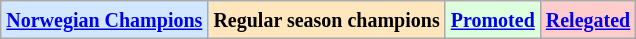<table class="wikitable">
<tr>
<td bgcolor="#D0E7FF"><small><strong><a href='#'>Norwegian Champions</a></strong></small></td>
<td bgcolor="#FFE6BD"><small><strong>Regular season champions</strong></small></td>
<td bgcolor="#ddffdd"><small><strong><a href='#'>Promoted</a></strong></small></td>
<td bgcolor="#FFCCCC"><small><strong><a href='#'>Relegated</a></strong></small></td>
</tr>
</table>
